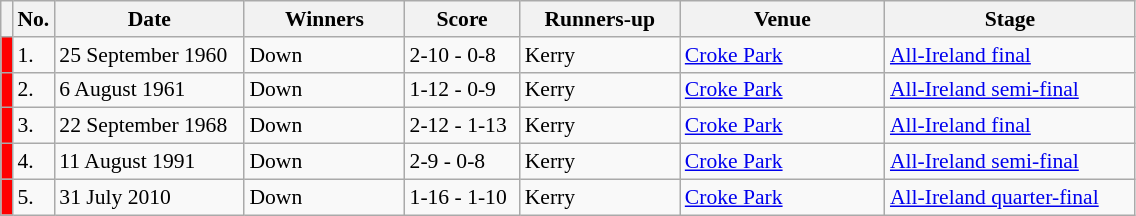<table class="wikitable" style="font-size:90%">
<tr>
<th width=1></th>
<th width=5>No.</th>
<th width=120>Date</th>
<th width=100>Winners</th>
<th width=70>Score</th>
<th width=100>Runners-up</th>
<th width=130>Venue</th>
<th width=160>Stage</th>
</tr>
<tr>
<td style="background-color:red"></td>
<td>1.</td>
<td>25 September 1960</td>
<td>Down</td>
<td>2-10 - 0-8</td>
<td>Kerry</td>
<td><a href='#'>Croke Park</a></td>
<td><a href='#'>All-Ireland final</a></td>
</tr>
<tr>
<td style="background-color:red"></td>
<td>2.</td>
<td>6 August 1961</td>
<td>Down</td>
<td>1-12 - 0-9</td>
<td>Kerry</td>
<td><a href='#'>Croke Park</a></td>
<td><a href='#'>All-Ireland semi-final</a></td>
</tr>
<tr>
<td style="background-color:red"></td>
<td>3.</td>
<td>22 September 1968</td>
<td>Down</td>
<td>2-12 - 1-13</td>
<td>Kerry</td>
<td><a href='#'>Croke Park</a></td>
<td><a href='#'>All-Ireland final</a></td>
</tr>
<tr>
<td style="background-color:red"></td>
<td>4.</td>
<td>11 August 1991</td>
<td>Down</td>
<td>2-9 - 0-8</td>
<td>Kerry</td>
<td><a href='#'>Croke Park</a></td>
<td><a href='#'>All-Ireland semi-final</a></td>
</tr>
<tr>
<td style="background-color:red"></td>
<td>5.</td>
<td>31 July 2010</td>
<td>Down</td>
<td>1-16 - 1-10</td>
<td>Kerry</td>
<td><a href='#'>Croke Park</a></td>
<td><a href='#'>All-Ireland quarter-final</a></td>
</tr>
</table>
